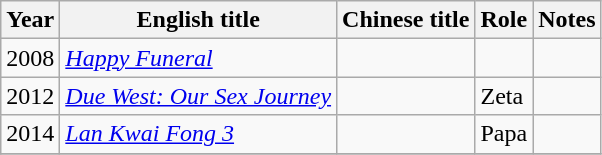<table class="wikitable">
<tr>
<th>Year</th>
<th>English title</th>
<th>Chinese title</th>
<th>Role</th>
<th>Notes</th>
</tr>
<tr>
<td>2008</td>
<td><em><a href='#'>Happy Funeral</a></em></td>
<td></td>
<td></td>
<td></td>
</tr>
<tr>
<td>2012</td>
<td><em><a href='#'>Due West: Our Sex Journey</a></em></td>
<td></td>
<td>Zeta</td>
<td></td>
</tr>
<tr>
<td>2014</td>
<td><em><a href='#'>Lan Kwai Fong 3</a></em></td>
<td></td>
<td>Papa</td>
<td></td>
</tr>
<tr>
</tr>
</table>
